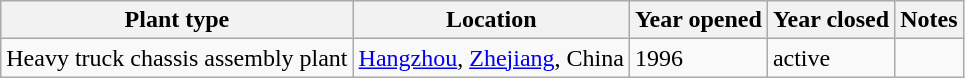<table class="wikitable">
<tr>
<th>Plant type</th>
<th>Location</th>
<th>Year opened</th>
<th>Year closed</th>
<th>Notes</th>
</tr>
<tr>
<td>Heavy truck chassis assembly plant</td>
<td><a href='#'>Hangzhou</a>, <a href='#'>Zhejiang</a>, China</td>
<td>1996</td>
<td>active</td>
<td></td>
</tr>
</table>
